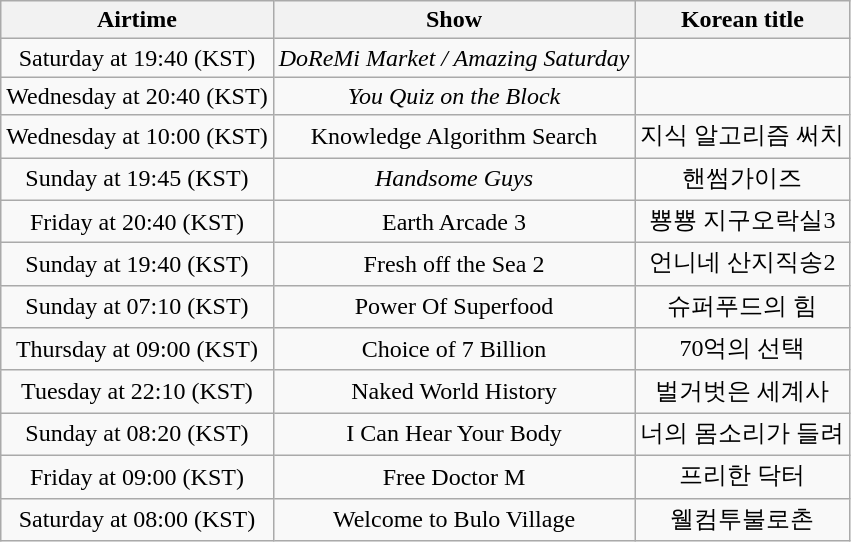<table class="wikitable" style="text-align:center">
<tr>
<th>Airtime</th>
<th>Show</th>
<th>Korean title</th>
</tr>
<tr>
<td>Saturday at 19:40 (KST)</td>
<td><em>DoReMi Market / Amazing Saturday</em></td>
<td></td>
</tr>
<tr>
<td>Wednesday at 20:40 (KST)</td>
<td><em>You Quiz on the Block</em></td>
<td></td>
</tr>
<tr>
<td>Wednesday at 10:00 (KST)</td>
<td>Knowledge Algorithm Search</td>
<td>지식 알고리즘 써치</td>
</tr>
<tr>
<td>Sunday at 19:45 (KST)</td>
<td><em>Handsome Guys</em></td>
<td>핸썸가이즈</td>
</tr>
<tr>
<td>Friday at 20:40 (KST)</td>
<td>Earth Arcade 3</td>
<td>뿅뿅 지구오락실3</td>
</tr>
<tr>
<td>Sunday at 19:40 (KST)</td>
<td>Fresh off the Sea 2</td>
<td>언니네 산지직송2</td>
</tr>
<tr>
<td>Sunday at 07:10 (KST)</td>
<td>Power Of Superfood</td>
<td>슈퍼푸드의 힘</td>
</tr>
<tr>
<td>Thursday at 09:00 (KST)</td>
<td>Choice of 7 Billion</td>
<td>70억의 선택</td>
</tr>
<tr>
<td>Tuesday at 22:10 (KST)</td>
<td>Naked World History</td>
<td>벌거벗은 세계사</td>
</tr>
<tr>
<td>Sunday at 08:20 (KST)</td>
<td>I Can Hear Your Body</td>
<td>너의 몸소리가 들려</td>
</tr>
<tr>
<td>Friday at 09:00 (KST)</td>
<td>Free Doctor M</td>
<td>프리한 닥터</td>
</tr>
<tr>
<td>Saturday at 08:00 (KST)</td>
<td>Welcome to Bulo Village</td>
<td>웰컴투불로촌</td>
</tr>
</table>
